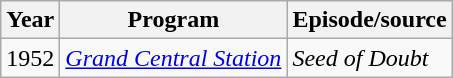<table class="wikitable">
<tr>
<th>Year</th>
<th>Program</th>
<th>Episode/source</th>
</tr>
<tr>
<td>1952</td>
<td><em><a href='#'>Grand Central Station</a></em></td>
<td><em>Seed of Doubt</em></td>
</tr>
</table>
